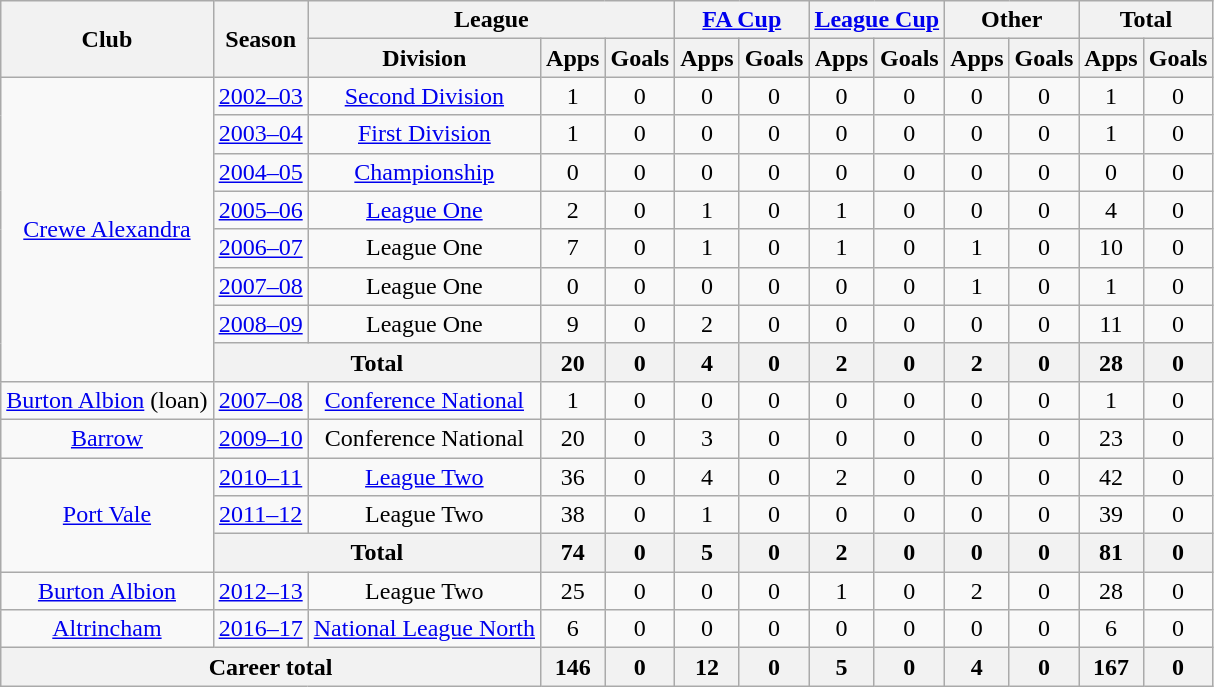<table class="wikitable" style="text-align:center">
<tr>
<th rowspan="2">Club</th>
<th rowspan="2">Season</th>
<th colspan="3">League</th>
<th colspan="2"><a href='#'>FA Cup</a></th>
<th colspan="2"><a href='#'>League Cup</a></th>
<th colspan="2">Other</th>
<th colspan="2">Total</th>
</tr>
<tr>
<th>Division</th>
<th>Apps</th>
<th>Goals</th>
<th>Apps</th>
<th>Goals</th>
<th>Apps</th>
<th>Goals</th>
<th>Apps</th>
<th>Goals</th>
<th>Apps</th>
<th>Goals</th>
</tr>
<tr>
<td rowspan="8"><a href='#'>Crewe Alexandra</a></td>
<td><a href='#'>2002–03</a></td>
<td><a href='#'>Second Division</a></td>
<td>1</td>
<td>0</td>
<td>0</td>
<td>0</td>
<td>0</td>
<td>0</td>
<td>0</td>
<td>0</td>
<td>1</td>
<td>0</td>
</tr>
<tr>
<td><a href='#'>2003–04</a></td>
<td><a href='#'>First Division</a></td>
<td>1</td>
<td>0</td>
<td>0</td>
<td>0</td>
<td>0</td>
<td>0</td>
<td>0</td>
<td>0</td>
<td>1</td>
<td>0</td>
</tr>
<tr>
<td><a href='#'>2004–05</a></td>
<td><a href='#'>Championship</a></td>
<td>0</td>
<td>0</td>
<td>0</td>
<td>0</td>
<td>0</td>
<td>0</td>
<td>0</td>
<td>0</td>
<td>0</td>
<td>0</td>
</tr>
<tr>
<td><a href='#'>2005–06</a></td>
<td><a href='#'>League One</a></td>
<td>2</td>
<td>0</td>
<td>1</td>
<td>0</td>
<td>1</td>
<td>0</td>
<td>0</td>
<td>0</td>
<td>4</td>
<td>0</td>
</tr>
<tr>
<td><a href='#'>2006–07</a></td>
<td>League One</td>
<td>7</td>
<td>0</td>
<td>1</td>
<td>0</td>
<td>1</td>
<td>0</td>
<td>1</td>
<td>0</td>
<td>10</td>
<td>0</td>
</tr>
<tr>
<td><a href='#'>2007–08</a></td>
<td>League One</td>
<td>0</td>
<td>0</td>
<td>0</td>
<td>0</td>
<td>0</td>
<td>0</td>
<td>1</td>
<td>0</td>
<td>1</td>
<td>0</td>
</tr>
<tr>
<td><a href='#'>2008–09</a></td>
<td>League One</td>
<td>9</td>
<td>0</td>
<td>2</td>
<td>0</td>
<td>0</td>
<td>0</td>
<td>0</td>
<td>0</td>
<td>11</td>
<td>0</td>
</tr>
<tr>
<th colspan="2">Total</th>
<th>20</th>
<th>0</th>
<th>4</th>
<th>0</th>
<th>2</th>
<th>0</th>
<th>2</th>
<th>0</th>
<th>28</th>
<th>0</th>
</tr>
<tr>
<td><a href='#'>Burton Albion</a> (loan)</td>
<td><a href='#'>2007–08</a></td>
<td><a href='#'>Conference National</a></td>
<td>1</td>
<td>0</td>
<td>0</td>
<td>0</td>
<td>0</td>
<td>0</td>
<td>0</td>
<td>0</td>
<td>1</td>
<td>0</td>
</tr>
<tr>
<td><a href='#'>Barrow</a></td>
<td><a href='#'>2009–10</a></td>
<td>Conference National</td>
<td>20</td>
<td>0</td>
<td>3</td>
<td>0</td>
<td>0</td>
<td>0</td>
<td>0</td>
<td>0</td>
<td>23</td>
<td>0</td>
</tr>
<tr>
<td rowspan="3"><a href='#'>Port Vale</a></td>
<td><a href='#'>2010–11</a></td>
<td><a href='#'>League Two</a></td>
<td>36</td>
<td>0</td>
<td>4</td>
<td>0</td>
<td>2</td>
<td>0</td>
<td>0</td>
<td>0</td>
<td>42</td>
<td>0</td>
</tr>
<tr>
<td><a href='#'>2011–12</a></td>
<td>League Two</td>
<td>38</td>
<td>0</td>
<td>1</td>
<td>0</td>
<td>0</td>
<td>0</td>
<td>0</td>
<td>0</td>
<td>39</td>
<td>0</td>
</tr>
<tr>
<th colspan="2">Total</th>
<th>74</th>
<th>0</th>
<th>5</th>
<th>0</th>
<th>2</th>
<th>0</th>
<th>0</th>
<th>0</th>
<th>81</th>
<th>0</th>
</tr>
<tr>
<td><a href='#'>Burton Albion</a></td>
<td><a href='#'>2012–13</a></td>
<td>League Two</td>
<td>25</td>
<td>0</td>
<td>0</td>
<td>0</td>
<td>1</td>
<td>0</td>
<td>2</td>
<td>0</td>
<td>28</td>
<td>0</td>
</tr>
<tr>
<td><a href='#'>Altrincham</a></td>
<td><a href='#'>2016–17</a></td>
<td><a href='#'>National League North</a></td>
<td>6</td>
<td>0</td>
<td>0</td>
<td>0</td>
<td>0</td>
<td>0</td>
<td>0</td>
<td>0</td>
<td>6</td>
<td>0</td>
</tr>
<tr>
<th colspan="3">Career total</th>
<th>146</th>
<th>0</th>
<th>12</th>
<th>0</th>
<th>5</th>
<th>0</th>
<th>4</th>
<th>0</th>
<th>167</th>
<th>0</th>
</tr>
</table>
